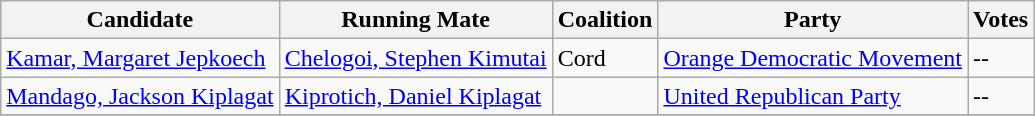<table class="wikitable sortable">
<tr>
<th>Candidate</th>
<th>Running Mate</th>
<th>Coalition</th>
<th>Party</th>
<th>Votes</th>
</tr>
<tr>
<td><a href='#'>Kamar, Margaret Jepkoech</a></td>
<td><a href='#'>Chelogoi, Stephen Kimutai</a></td>
<td>Cord</td>
<td><a href='#'>Orange Democratic Movement</a></td>
<td>--</td>
</tr>
<tr>
<td><a href='#'>Mandago, Jackson Kiplagat</a></td>
<td><a href='#'>Kiprotich, Daniel Kiplagat</a></td>
<td></td>
<td><a href='#'>United Republican Party</a></td>
<td>--</td>
</tr>
<tr>
</tr>
</table>
